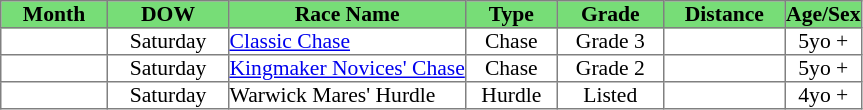<table class = "sortable" | border="1" cellpadding="0" style="border-collapse: collapse; font-size:90%">
<tr bgcolor="#77dd77" align="center">
<th style="width:70px">Month</th>
<th style="width:80px">DOW</th>
<th>Race Name</th>
<th style="width:60px">Type</th>
<th style="width:70px"><strong>Grade</strong></th>
<th style="width:80px">Distance</th>
<th style="width:50px">Age/Sex</th>
</tr>
<tr>
<td style="text-align:center"></td>
<td style="text-align:center">Saturday</td>
<td><a href='#'>Classic Chase</a></td>
<td style="text-align:center">Chase</td>
<td style="text-align:center">Grade 3</td>
<td style="text-align:center"></td>
<td style="text-align:center">5yo +</td>
</tr>
<tr>
<td style="text-align:center"></td>
<td style="text-align:center">Saturday</td>
<td><a href='#'>Kingmaker Novices' Chase</a></td>
<td style="text-align:center">Chase</td>
<td style="text-align:center">Grade 2</td>
<td style="text-align:center"></td>
<td style="text-align:center">5yo +</td>
</tr>
<tr>
<td style="text-align:center"></td>
<td style="text-align:center">Saturday</td>
<td>Warwick Mares' Hurdle</td>
<td style="text-align:center">Hurdle</td>
<td style="text-align:center">Listed</td>
<td style="text-align:center"></td>
<td style="text-align:center">4yo +</td>
</tr>
</table>
